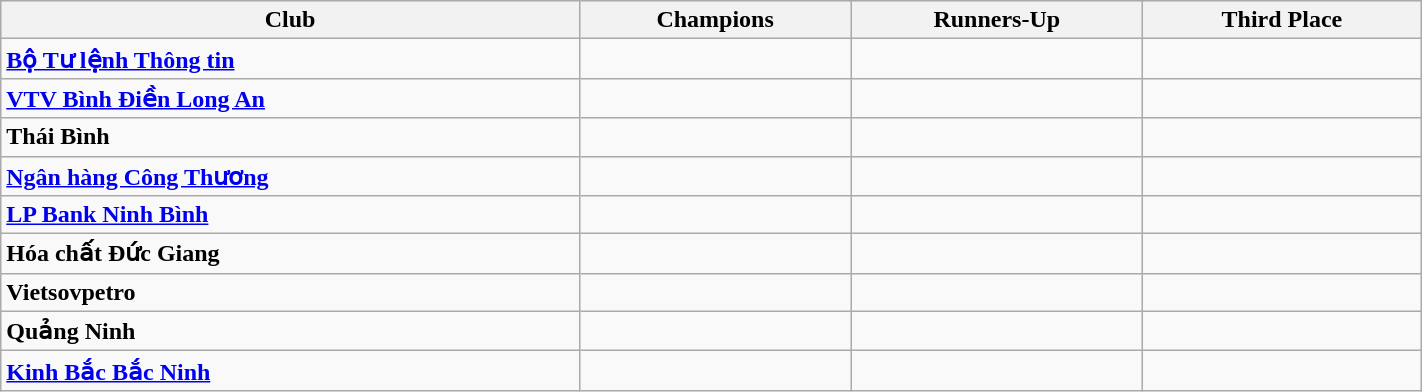<table class="wikitable sortable" style="width:75%;">
<tr style="background:#efefef;">
<th>Club</th>
<th>Champions</th>
<th>Runners-Up</th>
<th>Third Place</th>
</tr>
<tr>
<td><strong><a href='#'>Bộ Tư lệnh Thông tin</a></strong></td>
<td></td>
<td></td>
<td></td>
</tr>
<tr>
<td><strong><a href='#'>VTV Bình Điền Long An</a></strong></td>
<td></td>
<td></td>
<td></td>
</tr>
<tr>
<td><strong>Thái Bình</strong></td>
<td></td>
<td></td>
<td></td>
</tr>
<tr>
<td><strong><a href='#'>Ngân hàng Công Thương</a></strong></td>
<td></td>
<td></td>
<td></td>
</tr>
<tr>
<td><strong><a href='#'>LP Bank Ninh Bình</a></strong></td>
<td></td>
<td></td>
<td></td>
</tr>
<tr>
<td><strong>Hóa chất Đức Giang</strong></td>
<td></td>
<td></td>
<td></td>
</tr>
<tr>
<td><strong>Vietsovpetro</strong></td>
<td></td>
<td></td>
<td></td>
</tr>
<tr>
<td><strong>Quảng Ninh</strong></td>
<td></td>
<td></td>
<td></td>
</tr>
<tr>
<td><strong><a href='#'>Kinh Bắc Bắc Ninh</a></strong></td>
<td></td>
<td></td>
<td></td>
</tr>
</table>
